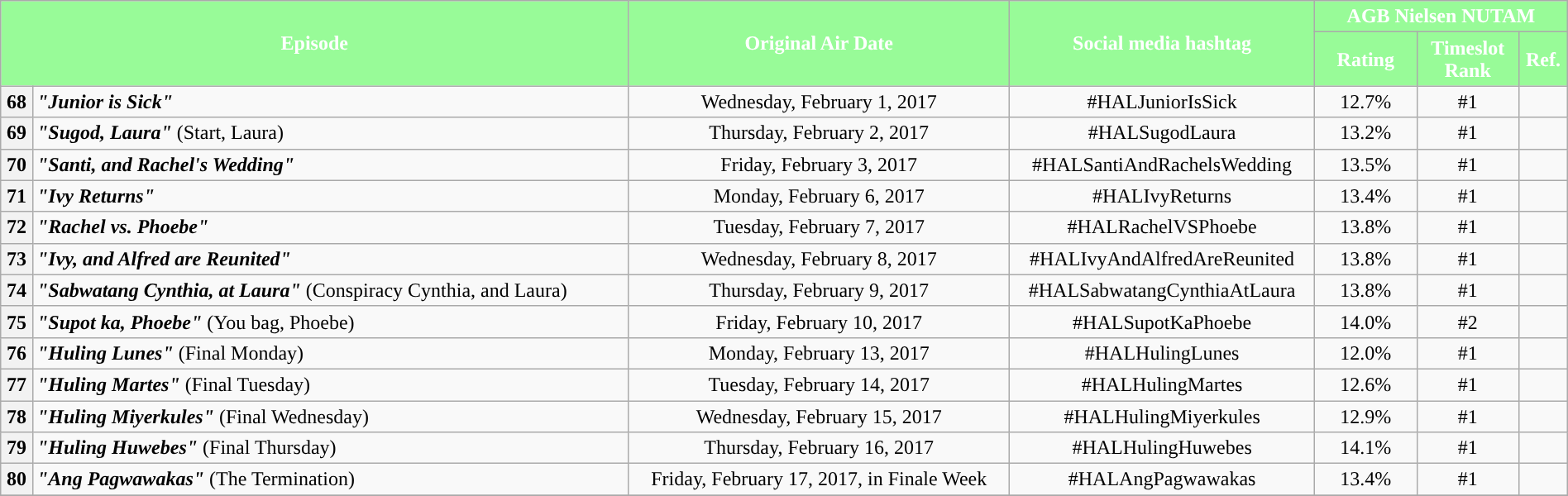<table class="wikitable" style="text-align:center; font-size:100%; line-height:18px;"  width="100%">
<tr>
<th colspan="2" rowspan="2" style="background-color:#98FB98; color:#ffffff;">Episode</th>
<th style="background:#98FB98; color:white" rowspan="2">Original Air Date</th>
<th style="background:#98FB98; color:white" rowspan="2">Social media hashtag</th>
<th style="background-color:#98FB98; color:#ffffff;" colspan="3">AGB Nielsen NUTAM</th>
</tr>
<tr>
<th style="background-color:#98FB98; width:75px; color:#ffffff;">Rating</th>
<th style="background-color:#98FB98; width:75px; color:#ffffff;">Timeslot<br>Rank</th>
<th style="background-color:#98FB98; color:#ffffff;">Ref.</th>
</tr>
<tr>
<th>68</th>
<td style="text-align: left;"><strong><em>"Junior is Sick"</em></strong></td>
<td>Wednesday, February 1, 2017</td>
<td>#HALJuniorIsSick</td>
<td>12.7%</td>
<td>#1</td>
<td></td>
</tr>
<tr>
<th>69</th>
<td style="text-align: left;"><strong><em>"Sugod, Laura"</em></strong> (Start, Laura)</td>
<td>Thursday, February 2, 2017</td>
<td>#HALSugodLaura</td>
<td>13.2%</td>
<td>#1</td>
<td></td>
</tr>
<tr>
<th>70</th>
<td style="text-align: left;"><strong><em>"Santi, and Rachel's Wedding"</em></strong></td>
<td>Friday, February 3, 2017</td>
<td>#HALSantiAndRachelsWedding</td>
<td>13.5%</td>
<td>#1</td>
<td></td>
</tr>
<tr>
<th>71</th>
<td style="text-align: left;"><strong><em>"Ivy Returns"</em></strong></td>
<td>Monday, February 6, 2017</td>
<td>#HALIvyReturns</td>
<td>13.4%</td>
<td>#1</td>
<td></td>
</tr>
<tr>
<th>72</th>
<td style="text-align: left;"><strong><em>"Rachel vs. Phoebe"</em></strong></td>
<td>Tuesday, February 7, 2017</td>
<td>#HALRachelVSPhoebe</td>
<td>13.8%</td>
<td>#1</td>
<td></td>
</tr>
<tr>
<th>73</th>
<td style="text-align: left;"><strong><em>"Ivy, and Alfred are Reunited"</em></strong></td>
<td>Wednesday, February 8, 2017</td>
<td>#HALIvyAndAlfredAreReunited</td>
<td>13.8%</td>
<td>#1</td>
<td></td>
</tr>
<tr>
<th>74</th>
<td style="text-align: left;"><strong><em>"Sabwatang Cynthia, at Laura"</em></strong> (Conspiracy Cynthia, and Laura)</td>
<td>Thursday, February 9, 2017</td>
<td>#HALSabwatangCynthiaAtLaura</td>
<td>13.8%</td>
<td>#1</td>
<td></td>
</tr>
<tr>
<th>75</th>
<td style="text-align: left;"><strong><em>"Supot ka, Phoebe"</em></strong> (You bag, Phoebe)</td>
<td>Friday, February 10, 2017</td>
<td>#HALSupotKaPhoebe</td>
<td>14.0%</td>
<td>#2</td>
<td></td>
</tr>
<tr>
<th>76</th>
<td style="text-align: left;"><strong><em>"Huling Lunes"</em></strong> (Final Monday)</td>
<td>Monday, February 13, 2017</td>
<td>#HALHulingLunes</td>
<td>12.0%</td>
<td>#1</td>
<td></td>
</tr>
<tr>
<th>77</th>
<td style="text-align: left;"><strong><em>"Huling Martes"</em></strong> (Final Tuesday)</td>
<td>Tuesday, February 14, 2017</td>
<td>#HALHulingMartes</td>
<td>12.6%</td>
<td>#1</td>
<td></td>
</tr>
<tr>
<th>78</th>
<td style="text-align: left;"><strong><em>"Huling Miyerkules"</em></strong> (Final Wednesday)</td>
<td>Wednesday, February 15, 2017</td>
<td>#HALHulingMiyerkules</td>
<td>12.9%</td>
<td>#1</td>
<td></td>
</tr>
<tr>
<th>79</th>
<td style="text-align: left;"><strong><em>"Huling Huwebes"</em></strong> (Final Thursday)</td>
<td>Thursday, February 16, 2017</td>
<td>#HALHulingHuwebes</td>
<td>14.1%</td>
<td>#1</td>
<td></td>
</tr>
<tr>
<th>80</th>
<td style="text-align: left;"><strong><em>"Ang Pagwawakas"</em></strong> (The Termination)</td>
<td>Friday, February 17, 2017, in Finale Week</td>
<td>#HALAngPagwawakas</td>
<td>13.4%</td>
<td>#1</td>
<td></td>
</tr>
<tr>
</tr>
</table>
